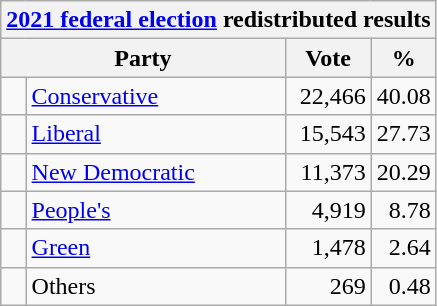<table class="wikitable">
<tr>
<th colspan="4"><a href='#'>2021 federal election</a> redistributed results</th>
</tr>
<tr>
<th bgcolor="#DDDDFF" width="130px" colspan="2">Party</th>
<th bgcolor="#DDDDFF" width="50px">Vote</th>
<th bgcolor="#DDDDFF" width="30px">%</th>
</tr>
<tr>
<td> </td>
<td><a href='#'>Conservative</a></td>
<td align=right>22,466</td>
<td align=right>40.08</td>
</tr>
<tr>
<td> </td>
<td><a href='#'>Liberal</a></td>
<td align=right>15,543</td>
<td align=right>27.73</td>
</tr>
<tr>
<td> </td>
<td><a href='#'>New Democratic</a></td>
<td align=right>11,373</td>
<td align=right>20.29</td>
</tr>
<tr>
<td> </td>
<td><a href='#'>People's</a></td>
<td align=right>4,919</td>
<td align=right>8.78</td>
</tr>
<tr>
<td> </td>
<td><a href='#'>Green</a></td>
<td align=right>1,478</td>
<td align=right>2.64</td>
</tr>
<tr>
<td> </td>
<td>Others</td>
<td align=right>269</td>
<td align=right>0.48</td>
</tr>
</table>
